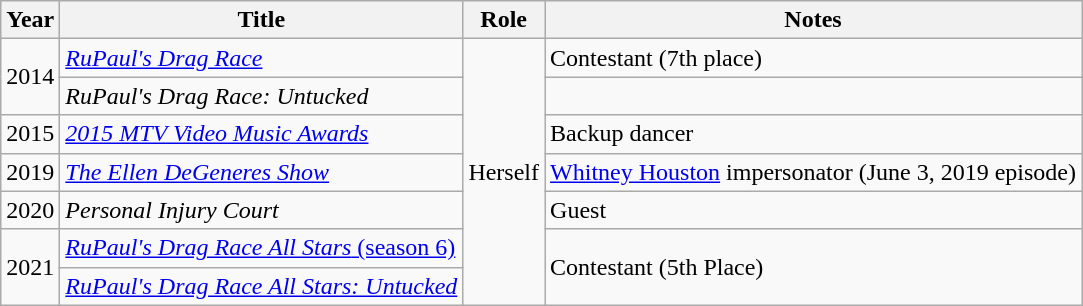<table class="wikitable">
<tr>
<th>Year</th>
<th>Title</th>
<th>Role</th>
<th>Notes</th>
</tr>
<tr>
<td rowspan="2">2014</td>
<td><a href='#'><em>RuPaul's Drag Race</em></a></td>
<td rowspan="7">Herself</td>
<td>Contestant (7th place)</td>
</tr>
<tr>
<td><em>RuPaul's Drag Race: Untucked</em></td>
<td></td>
</tr>
<tr>
<td>2015</td>
<td><em><a href='#'>2015 MTV Video Music Awards</a></em></td>
<td>Backup dancer</td>
</tr>
<tr>
<td>2019</td>
<td><em><a href='#'>The Ellen DeGeneres Show</a></em></td>
<td><a href='#'>Whitney Houston</a> impersonator (June 3, 2019 episode)</td>
</tr>
<tr>
<td>2020</td>
<td><em>Personal Injury Court</em></td>
<td>Guest</td>
</tr>
<tr>
<td rowspan="2">2021</td>
<td><a href='#'><em>RuPaul's Drag Race All Stars</em> (season 6)</a></td>
<td rowspan="2">Contestant (5th Place)</td>
</tr>
<tr>
<td scope="row"><a href='#'><em>RuPaul's Drag Race All Stars: Untucked</em></a></td>
</tr>
</table>
